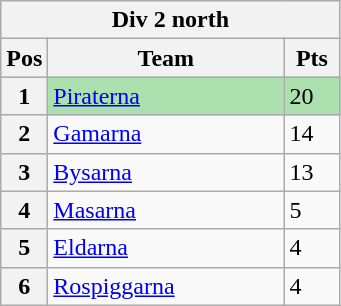<table class="wikitable">
<tr>
<th colspan="3">Div 2 north</th>
</tr>
<tr>
<th width=20>Pos</th>
<th width=150>Team</th>
<th width=30>Pts</th>
</tr>
<tr style="background:#ACE1AF;">
<th>1</th>
<td><a href='#'>Piraterna</a></td>
<td>20</td>
</tr>
<tr>
<th>2</th>
<td><a href='#'>Gamarna</a></td>
<td>14</td>
</tr>
<tr>
<th>3</th>
<td><a href='#'>Bysarna</a></td>
<td>13</td>
</tr>
<tr>
<th>4</th>
<td><a href='#'>Masarna</a></td>
<td>5</td>
</tr>
<tr>
<th>5</th>
<td><a href='#'>Eldarna</a></td>
<td>4</td>
</tr>
<tr>
<th>6</th>
<td><a href='#'>Rospiggarna</a></td>
<td>4</td>
</tr>
</table>
